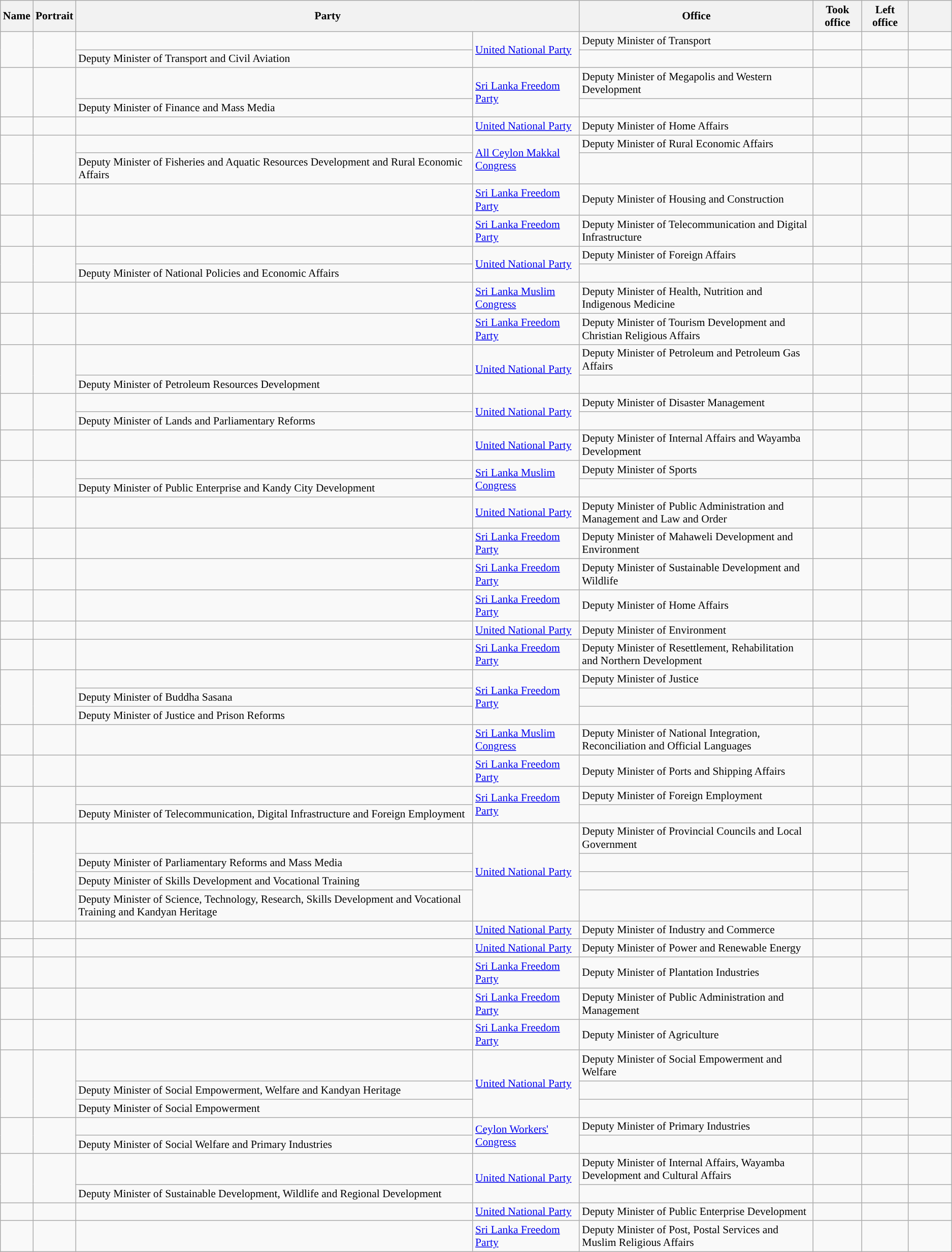<table class="wikitable plainrowheaders sortable" style="font-size:90%; text-align:left;">
<tr>
<th scope=col>Name</th>
<th scope=col class=unsortable>Portrait</th>
<th scope=col colspan="2">Party</th>
<th scope=col width=300px>Office</th>
<th scope=col>Took office</th>
<th scope=col>Left office</th>
<th scope=col width=50px class=unsortable></th>
</tr>
<tr>
<td rowspan=2></td>
<td align=center rowspan=2></td>
<td !align="center" style="background:"></td>
<td rowspan=2><a href='#'>United National Party</a></td>
<td>Deputy Minister of Transport</td>
<td align=center></td>
<td align=center></td>
<td align=center></td>
</tr>
<tr>
<td>Deputy Minister of Transport and Civil Aviation</td>
<td align=center></td>
<td align=center></td>
<td align=center></td>
</tr>
<tr>
<td rowspan=2></td>
<td align=center rowspan=2></td>
<td !align="center" style="background:"></td>
<td rowspan=2><a href='#'>Sri Lanka Freedom Party</a></td>
<td>Deputy Minister of Megapolis and Western Development</td>
<td align=center></td>
<td align=center></td>
<td align=center></td>
</tr>
<tr>
<td>Deputy Minister of Finance and Mass Media</td>
<td align=center></td>
<td align=center></td>
<td align=center></td>
</tr>
<tr>
<td></td>
<td align=center></td>
<td !align="center" style="background:"></td>
<td><a href='#'>United National Party</a></td>
<td>Deputy Minister of Home Affairs</td>
<td align=center></td>
<td align=center></td>
<td align=center></td>
</tr>
<tr>
<td rowspan=2></td>
<td align=center rowspan=2></td>
<td !align="center" style="background:"></td>
<td rowspan=2><a href='#'>All Ceylon Makkal Congress</a></td>
<td>Deputy Minister of Rural Economic Affairs</td>
<td align=center></td>
<td align=center></td>
<td align=center></td>
</tr>
<tr>
<td>Deputy Minister of Fisheries and Aquatic Resources Development and Rural Economic Affairs</td>
<td align=center></td>
<td align=center></td>
<td align=center></td>
</tr>
<tr>
<td></td>
<td align=center></td>
<td !align="center" style="background:"></td>
<td><a href='#'>Sri Lanka Freedom Party</a></td>
<td>Deputy Minister of Housing and Construction</td>
<td align=center></td>
<td align=center></td>
<td align=center></td>
</tr>
<tr>
<td></td>
<td align=center></td>
<td !align="center" style="background:"></td>
<td><a href='#'>Sri Lanka Freedom Party</a></td>
<td>Deputy Minister of Telecommunication and Digital Infrastructure</td>
<td align=center></td>
<td align=center></td>
<td align=center><br></td>
</tr>
<tr>
<td rowspan=2></td>
<td align=center rowspan=2></td>
<td !align="center" style="background:"></td>
<td rowspan=2><a href='#'>United National Party</a></td>
<td>Deputy Minister of Foreign Affairs</td>
<td align=center></td>
<td align=center></td>
<td align=center></td>
</tr>
<tr>
<td>Deputy Minister of National Policies and Economic Affairs</td>
<td align=center></td>
<td align=center></td>
<td align=center></td>
</tr>
<tr>
<td></td>
<td align=center></td>
<td !align="center" style="background:"></td>
<td><a href='#'>Sri Lanka Muslim Congress</a></td>
<td>Deputy Minister of Health, Nutrition and Indigenous Medicine</td>
<td align=center></td>
<td align=center></td>
<td align=center></td>
</tr>
<tr>
<td></td>
<td align=center></td>
<td !align="center" style="background:"></td>
<td><a href='#'>Sri Lanka Freedom Party</a></td>
<td>Deputy Minister of Tourism Development and Christian Religious Affairs</td>
<td align=center></td>
<td align=center></td>
<td align=center></td>
</tr>
<tr>
<td rowspan=2></td>
<td align=center rowspan=2></td>
<td !align="center" style="background:"></td>
<td rowspan=2><a href='#'>United National Party</a></td>
<td>Deputy Minister of Petroleum and Petroleum Gas Affairs</td>
<td align=center></td>
<td align=center></td>
<td align=center></td>
</tr>
<tr>
<td>Deputy Minister of Petroleum Resources Development</td>
<td align=center></td>
<td align=center></td>
<td align=center></td>
</tr>
<tr>
<td rowspan=2></td>
<td align=center rowspan=2></td>
<td !align="center" style="background:"></td>
<td rowspan=2><a href='#'>United National Party</a></td>
<td>Deputy Minister of Disaster Management</td>
<td align=center></td>
<td align=center></td>
<td align=center></td>
</tr>
<tr>
<td>Deputy Minister of Lands and Parliamentary Reforms</td>
<td align=center></td>
<td align=center></td>
<td align=center></td>
</tr>
<tr>
<td></td>
<td align=center></td>
<td !align="center" style="background:"></td>
<td><a href='#'>United National Party</a></td>
<td>Deputy Minister of Internal Affairs and Wayamba Development</td>
<td align=center></td>
<td align=center></td>
<td align=center></td>
</tr>
<tr>
<td rowspan=2></td>
<td align=center rowspan=2></td>
<td !align="center" style="background:"></td>
<td rowspan=2><a href='#'>Sri Lanka Muslim Congress</a></td>
<td>Deputy Minister of Sports</td>
<td align=center></td>
<td align=center></td>
<td align=center></td>
</tr>
<tr>
<td>Deputy Minister of Public Enterprise and Kandy City Development</td>
<td align=center></td>
<td align=center></td>
<td align=center></td>
</tr>
<tr>
<td></td>
<td align=center></td>
<td !align="center" style="background:"></td>
<td><a href='#'>United National Party</a></td>
<td>Deputy Minister of Public Administration and Management and Law and Order</td>
<td align=center></td>
<td align=center></td>
<td align=center></td>
</tr>
<tr>
<td></td>
<td align=center></td>
<td !align="center" style="background:"></td>
<td><a href='#'>Sri Lanka Freedom Party</a></td>
<td>Deputy Minister of Mahaweli Development and Environment</td>
<td align=center></td>
<td align=center></td>
<td align=center><br></td>
</tr>
<tr>
<td></td>
<td align=center></td>
<td !align="center" style="background:"></td>
<td><a href='#'>Sri Lanka Freedom Party</a></td>
<td>Deputy Minister of Sustainable Development and Wildlife</td>
<td align=center></td>
<td align=center></td>
<td align=center></td>
</tr>
<tr>
<td></td>
<td align=center></td>
<td !align="center" style="background:"></td>
<td><a href='#'>Sri Lanka Freedom Party</a></td>
<td>Deputy Minister of Home Affairs</td>
<td align=center></td>
<td align=center></td>
<td align=center></td>
</tr>
<tr>
<td></td>
<td align=center></td>
<td !align="center" style="background:"></td>
<td><a href='#'>United National Party</a></td>
<td>Deputy Minister of Environment</td>
<td align=center></td>
<td align=center></td>
<td align=center></td>
</tr>
<tr>
<td></td>
<td align=center></td>
<td !align="center" style="background:"></td>
<td><a href='#'>Sri Lanka Freedom Party</a></td>
<td>Deputy Minister of Resettlement, Rehabilitation and Northern Development</td>
<td align=center></td>
<td align=center></td>
<td align=center></td>
</tr>
<tr>
<td rowspan=3></td>
<td align=center rowspan=3></td>
<td !align="center" style="background:"></td>
<td rowspan=3><a href='#'>Sri Lanka Freedom Party</a></td>
<td>Deputy Minister of Justice</td>
<td align=center></td>
<td align=center></td>
<td align=center></td>
</tr>
<tr>
<td>Deputy Minister of Buddha Sasana</td>
<td align=center></td>
<td align=center></td>
<td align=center></td>
</tr>
<tr>
<td>Deputy Minister of Justice and Prison Reforms</td>
<td align=center></td>
<td align=center></td>
<td align=center></td>
</tr>
<tr>
<td></td>
<td align=center></td>
<td !align="center" style="background:"></td>
<td><a href='#'>Sri Lanka Muslim Congress</a></td>
<td>Deputy Minister of National Integration, Reconciliation and Official Languages</td>
<td align=center></td>
<td align=center></td>
<td align=center></td>
</tr>
<tr>
<td></td>
<td align=center></td>
<td !align="center" style="background:"></td>
<td><a href='#'>Sri Lanka Freedom Party</a></td>
<td>Deputy Minister of Ports and Shipping Affairs</td>
<td align=center></td>
<td align=center></td>
<td align=center></td>
</tr>
<tr>
<td rowspan=2></td>
<td rowspan=2></td>
<td !align="center" style="background:"></td>
<td rowspan=2><a href='#'>Sri Lanka Freedom Party</a></td>
<td>Deputy Minister of Foreign Employment</td>
<td align=center></td>
<td align=center></td>
<td align=center></td>
</tr>
<tr>
<td>Deputy Minister of Telecommunication, Digital Infrastructure and Foreign Employment</td>
<td align=center></td>
<td align=center></td>
<td align=center></td>
</tr>
<tr>
<td rowspan=4></td>
<td align=center rowspan=4></td>
<td !align="center" style="background:"></td>
<td rowspan=4><a href='#'>United National Party</a></td>
<td>Deputy Minister of Provincial Councils and Local Government</td>
<td align=center></td>
<td align=center></td>
<td align=center></td>
</tr>
<tr>
<td>Deputy Minister of Parliamentary Reforms and Mass Media</td>
<td align=center></td>
<td align=center></td>
<td align=center></td>
</tr>
<tr>
<td>Deputy Minister of Skills Development and Vocational Training</td>
<td align=center></td>
<td align=center></td>
<td align=center></td>
</tr>
<tr>
<td>Deputy Minister of Science, Technology, Research, Skills Development and Vocational Training and Kandyan Heritage</td>
<td align=center></td>
<td align=center></td>
<td align=center></td>
</tr>
<tr>
<td></td>
<td align=center></td>
<td !align="center" style="background:"></td>
<td><a href='#'>United National Party</a></td>
<td>Deputy Minister of Industry and Commerce</td>
<td align=center></td>
<td align=center></td>
<td align=center></td>
</tr>
<tr>
<td></td>
<td align=center></td>
<td !align="center" style="background:"></td>
<td><a href='#'>United National Party</a></td>
<td>Deputy Minister of Power and Renewable Energy</td>
<td align=center></td>
<td align=center></td>
<td align=center></td>
</tr>
<tr>
<td></td>
<td align=center></td>
<td !align="center" style="background:"></td>
<td><a href='#'>Sri Lanka Freedom Party</a></td>
<td>Deputy Minister of Plantation Industries</td>
<td align=center></td>
<td align=center></td>
<td align=center><br></td>
</tr>
<tr>
<td></td>
<td align=center></td>
<td !align="center" style="background:"></td>
<td><a href='#'>Sri Lanka Freedom Party</a></td>
<td>Deputy Minister of Public Administration and Management</td>
<td align=center></td>
<td align=center></td>
<td align=center></td>
</tr>
<tr>
<td></td>
<td align=center></td>
<td !align="center" style="background:"></td>
<td><a href='#'>Sri Lanka Freedom Party</a></td>
<td>Deputy Minister of Agriculture</td>
<td align=center></td>
<td align=center></td>
<td align=center></td>
</tr>
<tr>
<td rowspan=3></td>
<td align=center rowspan=3></td>
<td !align="center" style="background:"></td>
<td rowspan=3><a href='#'>United National Party</a></td>
<td>Deputy Minister of Social Empowerment and Welfare</td>
<td align=center></td>
<td align=center></td>
<td align=center></td>
</tr>
<tr>
<td>Deputy Minister of Social Empowerment, Welfare and Kandyan Heritage</td>
<td align=center></td>
<td align=center></td>
<td align=center></td>
</tr>
<tr>
<td>Deputy Minister of Social Empowerment</td>
<td align=center></td>
<td align=center></td>
<td align=center></td>
</tr>
<tr>
<td rowspan=2></td>
<td align=center rowspan=2></td>
<td !align="center" style="background:"></td>
<td rowspan=2><a href='#'>Ceylon Workers' Congress</a></td>
<td>Deputy Minister of Primary Industries</td>
<td align=center></td>
<td align=center></td>
<td align=center></td>
</tr>
<tr>
<td>Deputy Minister of Social Welfare and Primary Industries</td>
<td align=center></td>
<td align=center></td>
<td align=center></td>
</tr>
<tr>
<td rowspan=2></td>
<td rowspan=2></td>
<td !align="center" style="background:"></td>
<td rowspan=2><a href='#'>United National Party</a></td>
<td>Deputy Minister of Internal Affairs, Wayamba Development and Cultural Affairs</td>
<td align=center></td>
<td align=center></td>
<td align=center></td>
</tr>
<tr>
<td>Deputy Minister of Sustainable Development, Wildlife and Regional Development</td>
<td align=center></td>
<td align=center></td>
<td align=center></td>
</tr>
<tr>
<td></td>
<td align=center></td>
<td !align="center" style="background:"></td>
<td><a href='#'>United National Party</a></td>
<td>Deputy Minister of Public Enterprise Development</td>
<td align=center></td>
<td align=center></td>
<td align=center></td>
</tr>
<tr>
<td></td>
<td align=center></td>
<td !align="center" style="background:"></td>
<td><a href='#'>Sri Lanka Freedom Party</a></td>
<td>Deputy Minister of Post, Postal Services and Muslim Religious Affairs</td>
<td align=center></td>
<td align=center></td>
<td align=center></td>
</tr>
</table>
